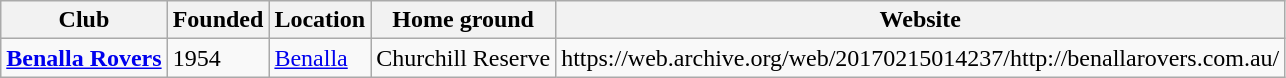<table class="wikitable">
<tr>
<th>Club</th>
<th>Founded</th>
<th>Location</th>
<th>Home ground</th>
<th>Website</th>
</tr>
<tr>
<td><strong><a href='#'>Benalla Rovers</a></strong></td>
<td>1954</td>
<td><a href='#'>Benalla</a></td>
<td>Churchill Reserve</td>
<td>https://web.archive.org/web/20170215014237/http://benallarovers.com.au/</td>
</tr>
</table>
